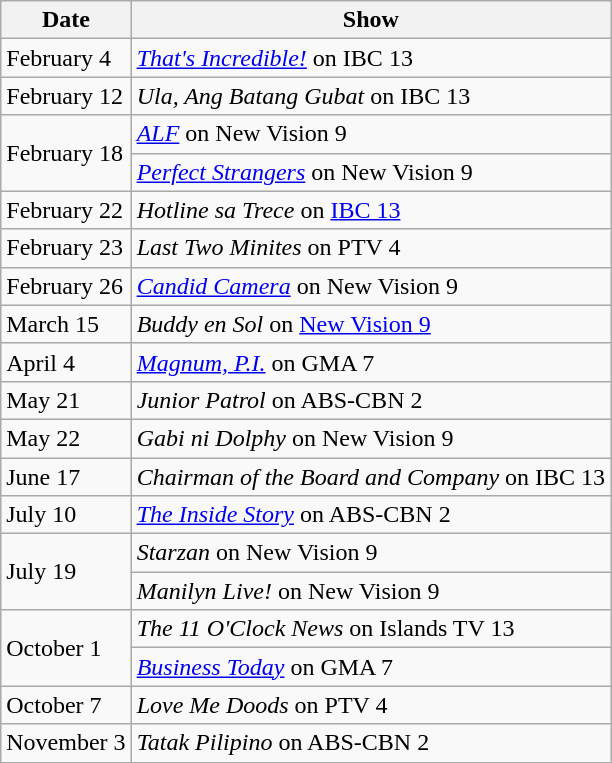<table class="wikitable">
<tr>
<th>Date</th>
<th>Show</th>
</tr>
<tr>
<td>February 4</td>
<td><em><a href='#'>That's Incredible!</a></em> on IBC 13</td>
</tr>
<tr>
<td>February 12</td>
<td><em>Ula, Ang Batang Gubat</em> on IBC 13</td>
</tr>
<tr>
<td rowspan="2">February 18</td>
<td><em><a href='#'>ALF</a></em> on New Vision 9</td>
</tr>
<tr>
<td><em><a href='#'>Perfect Strangers</a></em> on New Vision 9</td>
</tr>
<tr>
<td>February 22</td>
<td><em>Hotline sa Trece</em> on <a href='#'>IBC 13</a></td>
</tr>
<tr>
<td>February 23</td>
<td><em>Last Two Minites</em> on PTV 4</td>
</tr>
<tr>
<td>February 26</td>
<td><em><a href='#'>Candid Camera</a></em> on New Vision 9</td>
</tr>
<tr>
<td>March 15</td>
<td><em>Buddy en Sol</em> on <a href='#'>New Vision 9</a></td>
</tr>
<tr>
<td>April 4</td>
<td><em><a href='#'>Magnum, P.I.</a></em> on GMA 7</td>
</tr>
<tr>
<td>May 21</td>
<td><em>Junior Patrol</em> on ABS-CBN 2</td>
</tr>
<tr>
<td>May 22</td>
<td><em>Gabi ni Dolphy</em> on New Vision 9</td>
</tr>
<tr>
<td>June 17</td>
<td><em>Chairman of the Board and Company</em> on IBC 13</td>
</tr>
<tr>
<td>July 10</td>
<td><em><a href='#'>The Inside Story</a></em> on ABS-CBN 2</td>
</tr>
<tr>
<td rowspan="2">July 19</td>
<td><em>Starzan</em> on New Vision 9</td>
</tr>
<tr>
<td><em>Manilyn Live!</em> on New Vision 9</td>
</tr>
<tr>
<td rowspan="2">October 1</td>
<td><em>The 11 O'Clock News</em> on Islands TV 13</td>
</tr>
<tr>
<td><em><a href='#'>Business Today</a></em> on GMA 7</td>
</tr>
<tr>
<td>October 7</td>
<td><em>Love Me Doods</em> on PTV 4</td>
</tr>
<tr>
<td>November 3</td>
<td><em>Tatak Pilipino</em> on ABS-CBN 2</td>
</tr>
</table>
